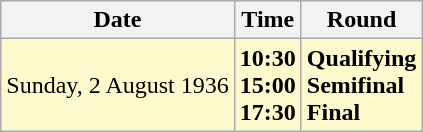<table class="wikitable">
<tr>
<th>Date</th>
<th>Time</th>
<th>Round</th>
</tr>
<tr style=background:lemonchiffon>
<td>Sunday, 2 August 1936</td>
<td><strong>10:30</strong><br><strong>15:00</strong><br><strong>17:30</strong></td>
<td><strong>Qualifying</strong><br><strong>Semifinal</strong><br><strong>Final</strong></td>
</tr>
</table>
